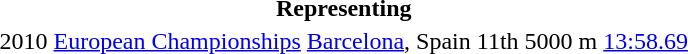<table>
<tr>
<th colspan="6">Representing </th>
</tr>
<tr>
<td>2010</td>
<td><a href='#'>European Championships</a></td>
<td><a href='#'>Barcelona</a>, Spain</td>
<td>11th</td>
<td>5000 m</td>
<td><a href='#'>13:58.69</a></td>
</tr>
</table>
